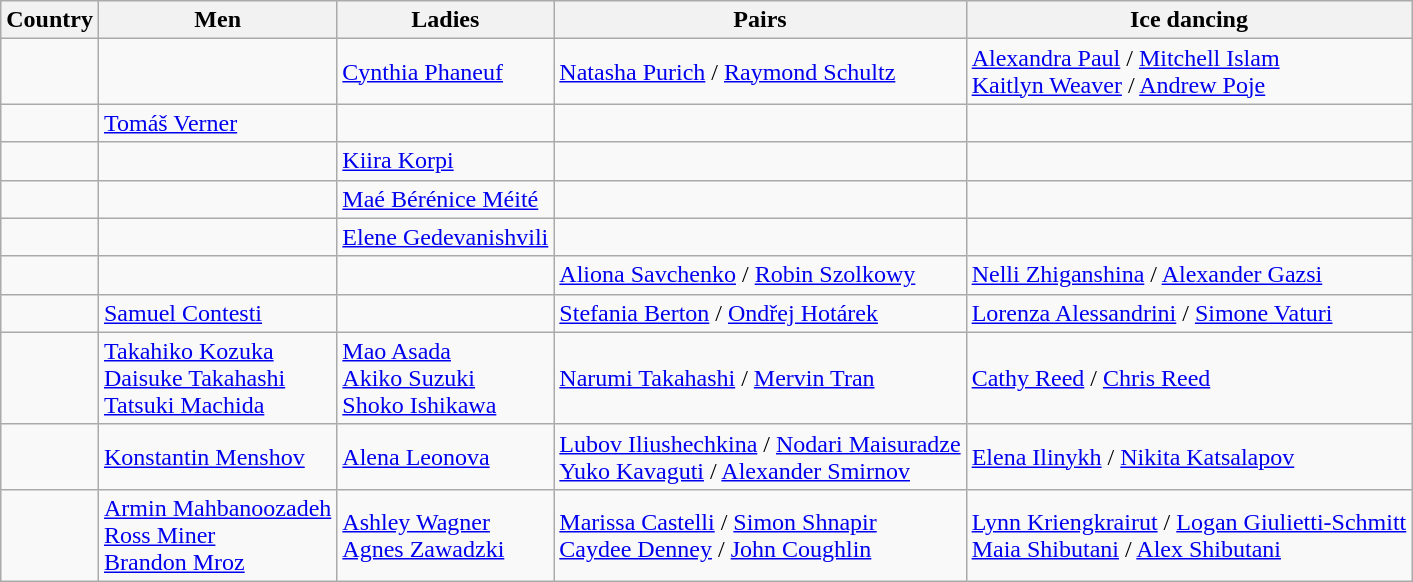<table class="wikitable">
<tr>
<th>Country</th>
<th>Men</th>
<th>Ladies</th>
<th>Pairs</th>
<th>Ice dancing</th>
</tr>
<tr>
<td></td>
<td></td>
<td><a href='#'>Cynthia Phaneuf</a></td>
<td><a href='#'>Natasha Purich</a> / <a href='#'>Raymond Schultz</a></td>
<td><a href='#'>Alexandra Paul</a> / <a href='#'>Mitchell Islam</a> <br> <a href='#'>Kaitlyn Weaver</a> / <a href='#'>Andrew Poje</a></td>
</tr>
<tr>
<td></td>
<td><a href='#'>Tomáš Verner</a></td>
<td></td>
<td></td>
<td></td>
</tr>
<tr>
<td></td>
<td></td>
<td><a href='#'>Kiira Korpi</a></td>
<td></td>
<td></td>
</tr>
<tr>
<td></td>
<td></td>
<td><a href='#'>Maé Bérénice Méité</a></td>
<td></td>
<td></td>
</tr>
<tr>
<td></td>
<td></td>
<td><a href='#'>Elene Gedevanishvili</a></td>
<td></td>
<td></td>
</tr>
<tr>
<td></td>
<td></td>
<td></td>
<td><a href='#'>Aliona Savchenko</a> / <a href='#'>Robin Szolkowy</a></td>
<td><a href='#'>Nelli Zhiganshina</a> / <a href='#'>Alexander Gazsi</a></td>
</tr>
<tr>
<td></td>
<td><a href='#'>Samuel Contesti</a></td>
<td></td>
<td><a href='#'>Stefania Berton</a> / <a href='#'>Ondřej Hotárek</a></td>
<td><a href='#'>Lorenza Alessandrini</a> / <a href='#'>Simone Vaturi</a></td>
</tr>
<tr>
<td></td>
<td><a href='#'>Takahiko Kozuka</a> <br> <a href='#'>Daisuke Takahashi</a> <br> <a href='#'>Tatsuki Machida</a></td>
<td><a href='#'>Mao Asada</a> <br> <a href='#'>Akiko Suzuki</a> <br> <a href='#'>Shoko Ishikawa</a></td>
<td><a href='#'>Narumi Takahashi</a> / <a href='#'>Mervin Tran</a></td>
<td><a href='#'>Cathy Reed</a> / <a href='#'>Chris Reed</a></td>
</tr>
<tr>
<td></td>
<td><a href='#'>Konstantin Menshov</a></td>
<td><a href='#'>Alena Leonova</a></td>
<td><a href='#'>Lubov Iliushechkina</a> / <a href='#'>Nodari Maisuradze</a> <br> <a href='#'>Yuko Kavaguti</a> / <a href='#'>Alexander Smirnov</a></td>
<td><a href='#'>Elena Ilinykh</a> / <a href='#'>Nikita Katsalapov</a></td>
</tr>
<tr>
<td></td>
<td><a href='#'>Armin Mahbanoozadeh</a> <br> <a href='#'>Ross Miner</a> <br> <a href='#'>Brandon Mroz</a></td>
<td><a href='#'>Ashley Wagner</a> <br> <a href='#'>Agnes Zawadzki</a></td>
<td><a href='#'>Marissa Castelli</a> / <a href='#'>Simon Shnapir</a> <br> <a href='#'>Caydee Denney</a> / <a href='#'>John Coughlin</a></td>
<td><a href='#'>Lynn Kriengkrairut</a> / <a href='#'>Logan Giulietti-Schmitt</a> <br> <a href='#'>Maia Shibutani</a> / <a href='#'>Alex Shibutani</a></td>
</tr>
</table>
